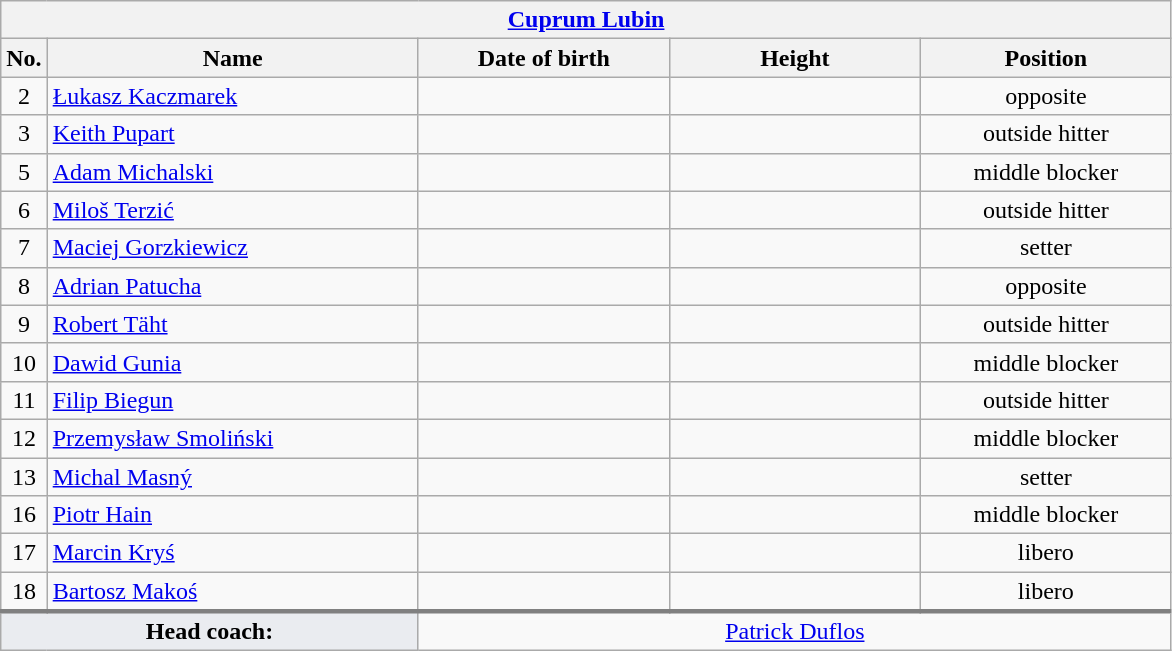<table class="wikitable collapsible collapsed" style="font-size:100%; text-align:center">
<tr>
<th colspan=5 style="width:30em"><a href='#'>Cuprum Lubin</a></th>
</tr>
<tr>
<th>No.</th>
<th style="width:15em">Name</th>
<th style="width:10em">Date of birth</th>
<th style="width:10em">Height</th>
<th style="width:10em">Position</th>
</tr>
<tr>
<td>2</td>
<td align=left> <a href='#'>Łukasz Kaczmarek</a></td>
<td align=right></td>
<td></td>
<td>opposite</td>
</tr>
<tr>
<td>3</td>
<td align=left> <a href='#'>Keith Pupart</a></td>
<td align=right></td>
<td></td>
<td>outside hitter</td>
</tr>
<tr>
<td>5</td>
<td align=left> <a href='#'>Adam Michalski</a></td>
<td align=right></td>
<td></td>
<td>middle blocker</td>
</tr>
<tr>
<td>6</td>
<td align=left> <a href='#'>Miloš Terzić</a></td>
<td align=right></td>
<td></td>
<td>outside hitter</td>
</tr>
<tr>
<td>7</td>
<td align=left> <a href='#'>Maciej Gorzkiewicz</a></td>
<td align=right></td>
<td></td>
<td>setter</td>
</tr>
<tr>
<td>8</td>
<td align=left> <a href='#'>Adrian Patucha</a></td>
<td align=right></td>
<td></td>
<td>opposite</td>
</tr>
<tr>
<td>9</td>
<td align=left> <a href='#'>Robert Täht</a></td>
<td align=right></td>
<td></td>
<td>outside hitter</td>
</tr>
<tr>
<td>10</td>
<td align=left> <a href='#'>Dawid Gunia</a></td>
<td align=right></td>
<td></td>
<td>middle blocker</td>
</tr>
<tr>
<td>11</td>
<td align=left> <a href='#'>Filip Biegun</a></td>
<td align=right></td>
<td></td>
<td>outside hitter</td>
</tr>
<tr>
<td>12</td>
<td align=left> <a href='#'>Przemysław Smoliński</a></td>
<td align=right></td>
<td></td>
<td>middle blocker</td>
</tr>
<tr>
<td>13</td>
<td align=left> <a href='#'>Michal Masný</a></td>
<td align=right></td>
<td></td>
<td>setter</td>
</tr>
<tr>
<td>16</td>
<td align=left> <a href='#'>Piotr Hain</a></td>
<td align=right></td>
<td></td>
<td>middle blocker</td>
</tr>
<tr>
<td>17</td>
<td align=left> <a href='#'>Marcin Kryś</a></td>
<td align=right></td>
<td></td>
<td>libero</td>
</tr>
<tr>
<td>18</td>
<td align=left> <a href='#'>Bartosz Makoś</a></td>
<td align=right></td>
<td></td>
<td>libero</td>
</tr>
<tr style="border-top: 3px solid grey">
<td colspan=2 style="background:#EAECF0"><strong>Head coach:</strong></td>
<td colspan=3> <a href='#'>Patrick Duflos</a></td>
</tr>
</table>
